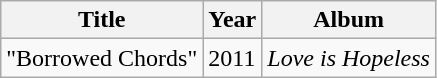<table class="wikitable">
<tr>
<th>Title</th>
<th>Year</th>
<th>Album</th>
</tr>
<tr>
<td>"Borrowed Chords"</td>
<td>2011</td>
<td><em>Love is Hopeless</em></td>
</tr>
</table>
